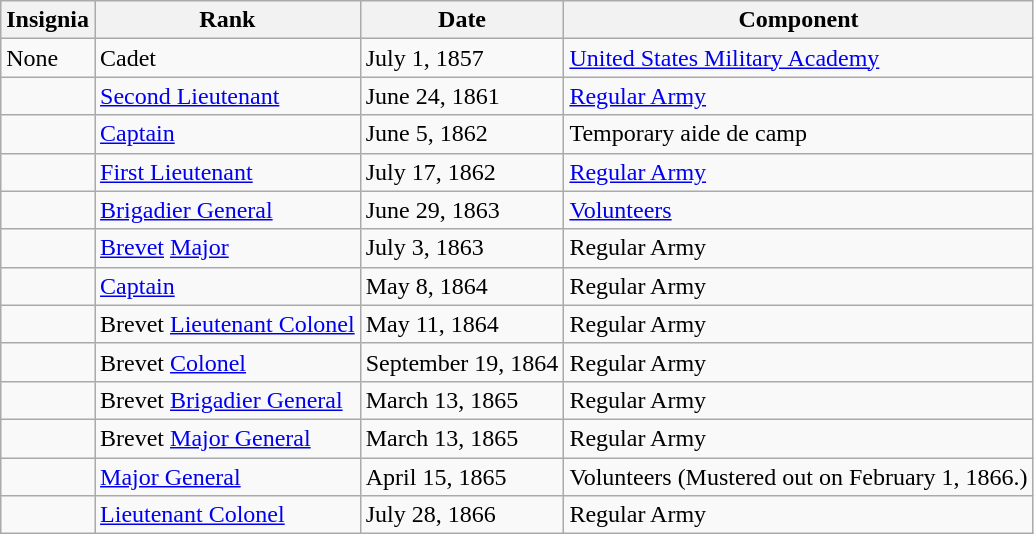<table class="wikitable">
<tr>
<th>Insignia</th>
<th>Rank</th>
<th>Date</th>
<th>Component</th>
</tr>
<tr>
<td>None</td>
<td>Cadet</td>
<td>July 1, 1857</td>
<td><a href='#'>United States Military Academy</a></td>
</tr>
<tr>
<td></td>
<td><a href='#'>Second Lieutenant</a></td>
<td>June 24, 1861</td>
<td><a href='#'>Regular Army</a></td>
</tr>
<tr>
<td></td>
<td><a href='#'>Captain</a></td>
<td>June 5, 1862</td>
<td>Temporary aide de camp</td>
</tr>
<tr>
<td></td>
<td><a href='#'>First Lieutenant</a></td>
<td>July 17, 1862</td>
<td><a href='#'>Regular Army</a></td>
</tr>
<tr>
<td></td>
<td><a href='#'>Brigadier General</a></td>
<td>June 29, 1863</td>
<td><a href='#'>Volunteers</a></td>
</tr>
<tr>
<td></td>
<td><a href='#'>Brevet</a> <a href='#'>Major</a></td>
<td>July 3, 1863</td>
<td>Regular Army</td>
</tr>
<tr>
<td></td>
<td><a href='#'>Captain</a></td>
<td>May 8, 1864</td>
<td>Regular Army</td>
</tr>
<tr>
<td></td>
<td>Brevet <a href='#'>Lieutenant Colonel</a></td>
<td>May 11, 1864</td>
<td>Regular Army</td>
</tr>
<tr>
<td></td>
<td>Brevet <a href='#'>Colonel</a></td>
<td>September 19, 1864</td>
<td>Regular Army</td>
</tr>
<tr>
<td></td>
<td>Brevet <a href='#'>Brigadier General</a></td>
<td>March 13, 1865</td>
<td>Regular Army</td>
</tr>
<tr>
<td></td>
<td>Brevet <a href='#'>Major General</a></td>
<td>March 13, 1865</td>
<td>Regular Army</td>
</tr>
<tr>
<td></td>
<td><a href='#'>Major General</a></td>
<td>April 15, 1865</td>
<td>Volunteers (Mustered out on February 1, 1866.)</td>
</tr>
<tr>
<td></td>
<td><a href='#'>Lieutenant Colonel</a></td>
<td>July 28, 1866</td>
<td>Regular Army</td>
</tr>
</table>
